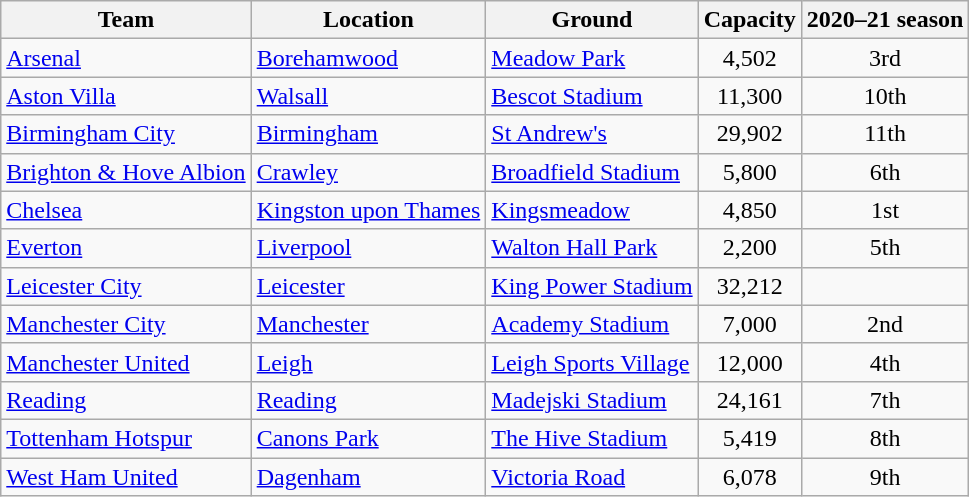<table class="wikitable sortable">
<tr>
<th>Team</th>
<th>Location</th>
<th>Ground</th>
<th>Capacity</th>
<th data-sort-type=number>2020–21 season</th>
</tr>
<tr>
<td><a href='#'>Arsenal</a></td>
<td><a href='#'>Borehamwood</a></td>
<td><a href='#'>Meadow Park</a></td>
<td style="text-align:center">4,502</td>
<td style="text-align:center">3rd</td>
</tr>
<tr>
<td><a href='#'>Aston Villa</a></td>
<td><a href='#'>Walsall</a></td>
<td><a href='#'>Bescot Stadium</a></td>
<td style="text-align:center">11,300</td>
<td style="text-align:center">10th</td>
</tr>
<tr>
<td><a href='#'>Birmingham City</a></td>
<td><a href='#'>Birmingham</a></td>
<td><a href='#'>St Andrew's</a></td>
<td style="text-align:center">29,902</td>
<td style="text-align:center">11th</td>
</tr>
<tr>
<td><a href='#'>Brighton & Hove Albion</a></td>
<td><a href='#'>Crawley</a></td>
<td><a href='#'>Broadfield Stadium</a></td>
<td style="text-align:center">5,800</td>
<td style="text-align:center">6th</td>
</tr>
<tr>
<td><a href='#'>Chelsea</a></td>
<td><a href='#'>Kingston upon Thames</a></td>
<td><a href='#'>Kingsmeadow</a></td>
<td style="text-align:center">4,850</td>
<td style="text-align:center">1st</td>
</tr>
<tr>
<td><a href='#'>Everton</a></td>
<td><a href='#'>Liverpool</a></td>
<td><a href='#'>Walton Hall Park</a></td>
<td style="text-align:center">2,200</td>
<td style="text-align:center">5th</td>
</tr>
<tr>
<td><a href='#'>Leicester City</a></td>
<td><a href='#'>Leicester</a></td>
<td><a href='#'>King Power Stadium</a></td>
<td style="text-align:center">32,212</td>
<td style="text-align:center"></td>
</tr>
<tr>
<td><a href='#'>Manchester City</a></td>
<td><a href='#'>Manchester</a></td>
<td><a href='#'>Academy Stadium</a></td>
<td style="text-align:center">7,000</td>
<td style="text-align:center">2nd</td>
</tr>
<tr>
<td><a href='#'>Manchester United</a></td>
<td><a href='#'>Leigh</a></td>
<td><a href='#'>Leigh Sports Village</a></td>
<td style="text-align:center">12,000</td>
<td style="text-align:center">4th</td>
</tr>
<tr>
<td><a href='#'>Reading</a></td>
<td><a href='#'>Reading</a></td>
<td><a href='#'>Madejski Stadium</a></td>
<td style="text-align:center">24,161</td>
<td style="text-align:center">7th</td>
</tr>
<tr>
<td><a href='#'>Tottenham Hotspur</a></td>
<td><a href='#'>Canons Park</a></td>
<td><a href='#'>The Hive Stadium</a></td>
<td style="text-align:center">5,419</td>
<td style="text-align:center">8th</td>
</tr>
<tr>
<td><a href='#'>West Ham United</a></td>
<td><a href='#'>Dagenham</a></td>
<td><a href='#'>Victoria Road</a></td>
<td style="text-align:center">6,078</td>
<td style="text-align:center">9th</td>
</tr>
</table>
